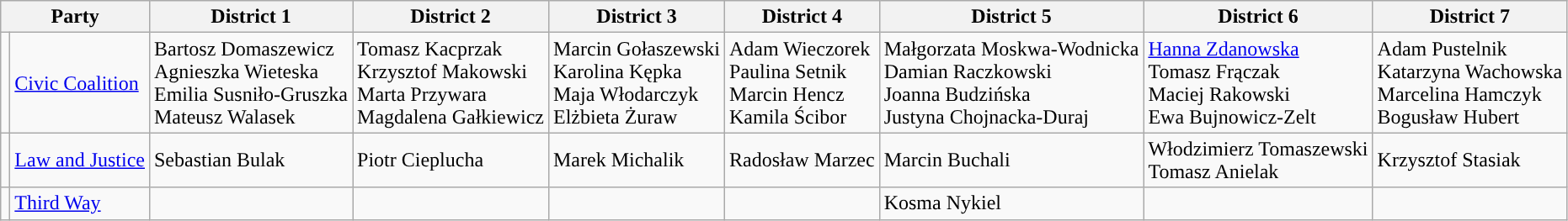<table class="wikitable">
<tr>
<th colspan=2>Party</th>
<th>District 1</th>
<th>District 2</th>
<th>District 3</th>
<th>District 4</th>
<th>District 5</th>
<th>District 6</th>
<th>District 7</th>
</tr>
<tr>
<td style="background:"></td>
<td><a href='#'>Civic Coalition</a></td>
<td>Bartosz Domaszewicz<br>Agnieszka Wieteska<br>Emilia Susniło-Gruszka<br>Mateusz Walasek</td>
<td>Tomasz Kacprzak<br>Krzysztof Makowski<br>Marta Przywara<br>Magdalena Gałkiewicz</td>
<td>Marcin Gołaszewski<br>Karolina Kępka<br>Maja Włodarczyk<br>Elżbieta Żuraw</td>
<td>Adam Wieczorek<br>Paulina Setnik<br>Marcin Hencz<br>Kamila Ścibor</td>
<td>Małgorzata Moskwa-Wodnicka<br>Damian Raczkowski<br>Joanna Budzińska<br>Justyna Chojnacka-Duraj</td>
<td><a href='#'>Hanna Zdanowska</a><br>Tomasz Frączak<br>Maciej Rakowski<br>Ewa Bujnowicz-Zelt</td>
<td>Adam Pustelnik<br>Katarzyna Wachowska<br>Marcelina Hamczyk<br>Bogusław Hubert</td>
</tr>
<tr>
<td style="background:"></td>
<td><a href='#'>Law and Justice</a></td>
<td>Sebastian Bulak</td>
<td>Piotr Cieplucha</td>
<td>Marek Michalik</td>
<td>Radosław Marzec</td>
<td>Marcin Buchali</td>
<td>Włodzimierz Tomaszewski<br>Tomasz Anielak</td>
<td>Krzysztof Stasiak</td>
</tr>
<tr>
<td style="background:"></td>
<td><a href='#'>Third Way</a></td>
<td></td>
<td></td>
<td></td>
<td></td>
<td>Kosma Nykiel</td>
<td></td>
<td></td>
</tr>
</table>
